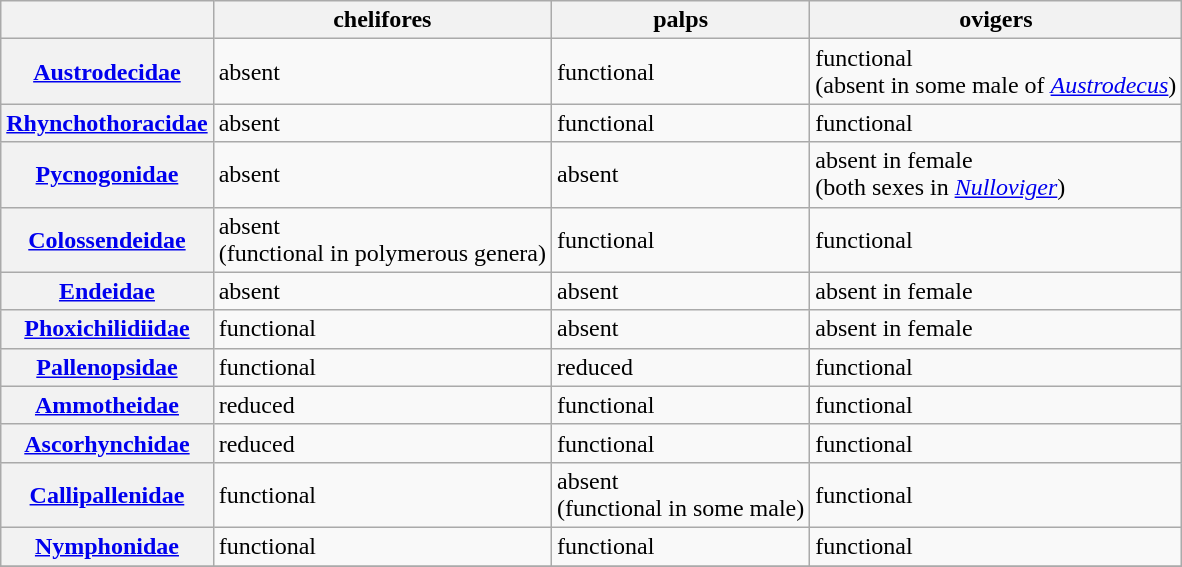<table class="wikitable sortable mw-collapsible mw-collapsed">
<tr>
<th></th>
<th>chelifores</th>
<th>palps</th>
<th>ovigers</th>
</tr>
<tr>
<th><a href='#'>Austrodecidae</a></th>
<td>absent</td>
<td>functional</td>
<td>functional<br>(absent in some male of <em><a href='#'>Austrodecus</a></em>)</td>
</tr>
<tr>
<th><a href='#'>Rhynchothoracidae</a></th>
<td>absent</td>
<td>functional</td>
<td>functional</td>
</tr>
<tr>
<th><a href='#'>Pycnogonidae</a></th>
<td>absent</td>
<td>absent</td>
<td>absent in female<br>(both sexes in <em><a href='#'>Nulloviger</a></em>)</td>
</tr>
<tr>
<th><a href='#'>Colossendeidae</a></th>
<td>absent<br>(functional in polymerous genera)</td>
<td>functional</td>
<td>functional</td>
</tr>
<tr>
<th><a href='#'>Endeidae</a></th>
<td>absent</td>
<td>absent</td>
<td>absent in female</td>
</tr>
<tr>
<th><a href='#'>Phoxichilidiidae</a></th>
<td>functional</td>
<td>absent</td>
<td>absent in female</td>
</tr>
<tr>
<th><a href='#'>Pallenopsidae</a></th>
<td>functional</td>
<td>reduced</td>
<td>functional</td>
</tr>
<tr>
<th><a href='#'>Ammotheidae</a></th>
<td>reduced</td>
<td>functional</td>
<td>functional</td>
</tr>
<tr>
<th><a href='#'>Ascorhynchidae</a></th>
<td>reduced</td>
<td>functional</td>
<td>functional</td>
</tr>
<tr>
<th><a href='#'>Callipallenidae</a></th>
<td>functional</td>
<td>absent<br>(functional in some male)</td>
<td>functional</td>
</tr>
<tr>
<th><a href='#'>Nymphonidae</a></th>
<td>functional</td>
<td>functional</td>
<td>functional</td>
</tr>
<tr>
</tr>
</table>
